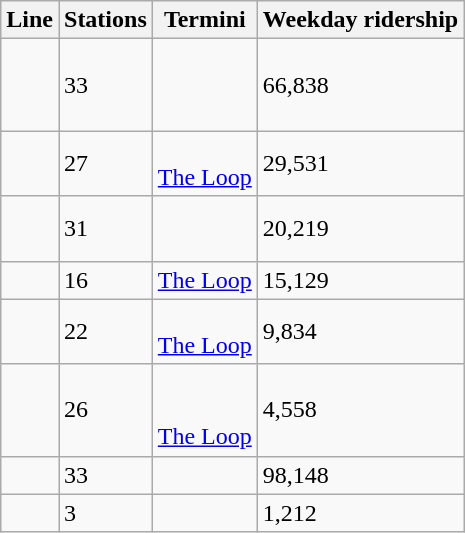<table class="wikitable sortable plainrowheaders">
<tr>
<th scope="col">Line</th>
<th scope="col">Stations</th>
<th scope="col">Termini</th>
<th scope="col">Weekday ridership<br></th>
</tr>
<tr>
<td scope="row"></td>
<td>33</td>
<td> <br> <br> <br> </td>
<td>66,838</td>
</tr>
<tr>
<td scope="row"></td>
<td>27</td>
<td> <br><a href='#'>The Loop</a> </td>
<td>29,531</td>
</tr>
<tr>
<td scope="row"></td>
<td>31</td>
<td> <br> <br> </td>
<td>20,219</td>
</tr>
<tr>
<td scope="row"></td>
<td>16</td>
<td><a href='#'>The Loop</a><br> </td>
<td>15,129</td>
</tr>
<tr>
<td scope="row"></td>
<td>22</td>
<td> <br><a href='#'>The Loop</a> </td>
<td>9,834</td>
</tr>
<tr>
<td scope="row"></td>
<td>26</td>
<td> <br> <br><a href='#'>The Loop</a> </td>
<td>4,558</td>
</tr>
<tr>
<td scope="row"></td>
<td>33</td>
<td> <br> </td>
<td>98,148</td>
</tr>
<tr>
<td scope="row"></td>
<td>3</td>
<td> <br> </td>
<td>1,212</td>
</tr>
</table>
